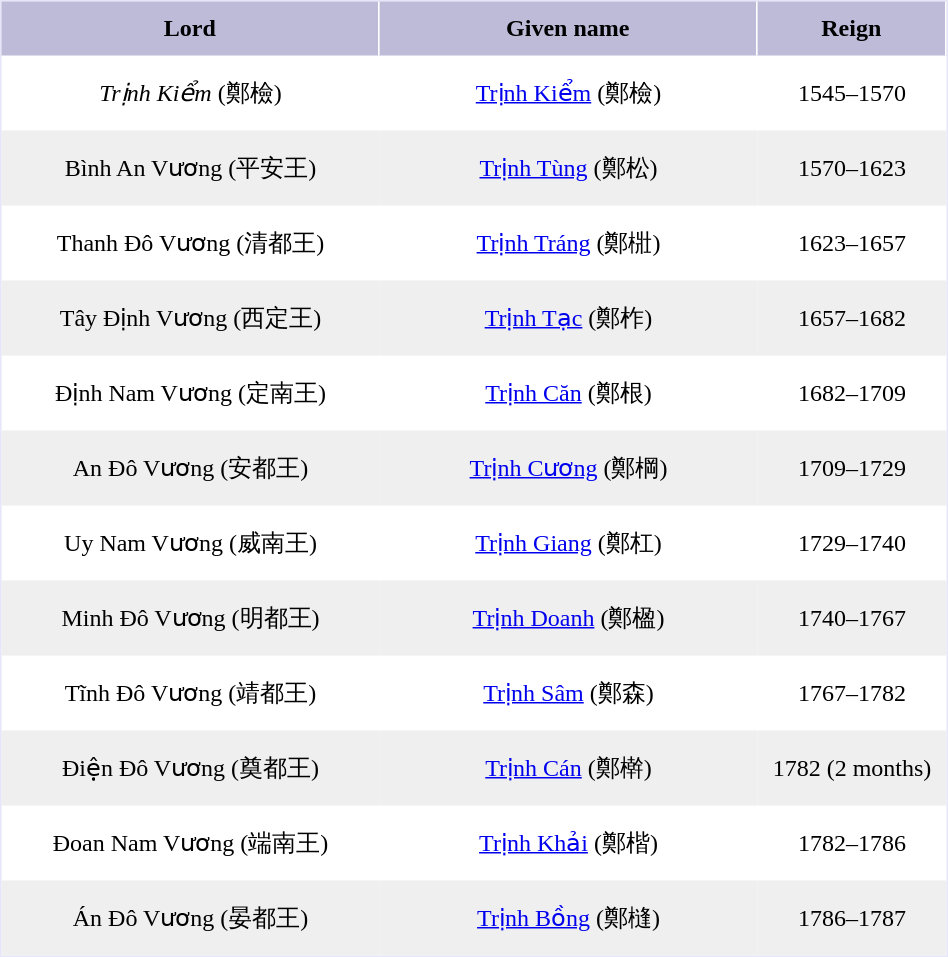<table width=50% cellpadding=0 cellspacing=0 style="text-align: center; border: 1px solid #E6E6FA;">
<tr bgcolor="#BDBBD7" style="height:36px;">
<th width="40%" style="border-right: 1px solid #FFFFFF;">Lord</th>
<th width="40%" style="border-right: 1px solid #FFFFFF;">Given name</th>
<th width="20%" colspan="3" style="border-right: 1px solid #FFFFFF;">Reign</th>
</tr>
<tr style="height:50px;">
<td><em>Trịnh Kiểm</em> (鄭檢)</td>
<td><a href='#'>Trịnh Kiểm</a> (鄭檢)</td>
<td>1545–1570</td>
</tr>
<tr style="height:50px;" bgcolor="#EFEFEF">
<td>Bình An Vương (平安王)</td>
<td><a href='#'>Trịnh Tùng</a> (鄭松)</td>
<td>1570–1623</td>
</tr>
<tr style="height:50px;">
<td>Thanh Đô Vương (清都王)</td>
<td><a href='#'>Trịnh Tráng</a> (鄭梉)</td>
<td>1623–1657</td>
</tr>
<tr style="height:50px;" bgcolor="#EFEFEF">
<td>Tây Định Vương (西定王)</td>
<td><a href='#'>Trịnh Tạc</a> (鄭柞)</td>
<td>1657–1682</td>
</tr>
<tr style="height:50px;">
<td>Định Nam Vương (定南王)</td>
<td><a href='#'>Trịnh Căn</a> (鄭根)</td>
<td>1682–1709</td>
</tr>
<tr style="height:50px;" bgcolor="#EFEFEF">
<td>An Đô Vương (安都王)</td>
<td><a href='#'>Trịnh Cương</a> (鄭棡)</td>
<td>1709–1729</td>
</tr>
<tr style="height:50px;">
<td>Uy Nam Vương (威南王)</td>
<td><a href='#'>Trịnh Giang</a> (鄭杠)</td>
<td>1729–1740</td>
</tr>
<tr style="height:50px;" bgcolor="#EFEFEF">
<td>Minh Đô Vương (明都王)</td>
<td><a href='#'>Trịnh Doanh</a> (鄭楹)</td>
<td>1740–1767</td>
</tr>
<tr style="height:50px;">
<td>Tĩnh Đô Vương (靖都王)</td>
<td><a href='#'>Trịnh Sâm</a> (鄭森)</td>
<td>1767–1782</td>
</tr>
<tr style="height:50px;" bgcolor="#EFEFEF">
<td>Điện Đô Vương (奠都王)</td>
<td><a href='#'>Trịnh Cán</a> (鄭檊)</td>
<td>1782 (2 months)</td>
</tr>
<tr style="height:50px;">
<td>Đoan Nam Vương (端南王)</td>
<td><a href='#'>Trịnh Khải</a> (鄭楷)</td>
<td>1782–1786</td>
</tr>
<tr style="height:50px;" bgcolor="#EFEFEF">
<td>Án Đô Vương (晏都王)</td>
<td><a href='#'>Trịnh Bồng</a> (鄭槰)</td>
<td>1786–1787</td>
</tr>
</table>
